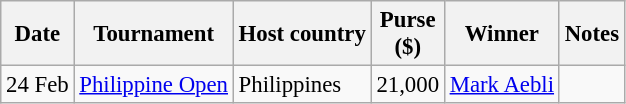<table class="wikitable" style="font-size:95%">
<tr>
<th>Date</th>
<th>Tournament</th>
<th>Host country</th>
<th>Purse<br>($)</th>
<th>Winner</th>
<th>Notes</th>
</tr>
<tr>
<td>24 Feb</td>
<td><a href='#'>Philippine Open</a></td>
<td>Philippines</td>
<td align=right>21,000</td>
<td> <a href='#'>Mark Aebli</a></td>
<td></td>
</tr>
</table>
